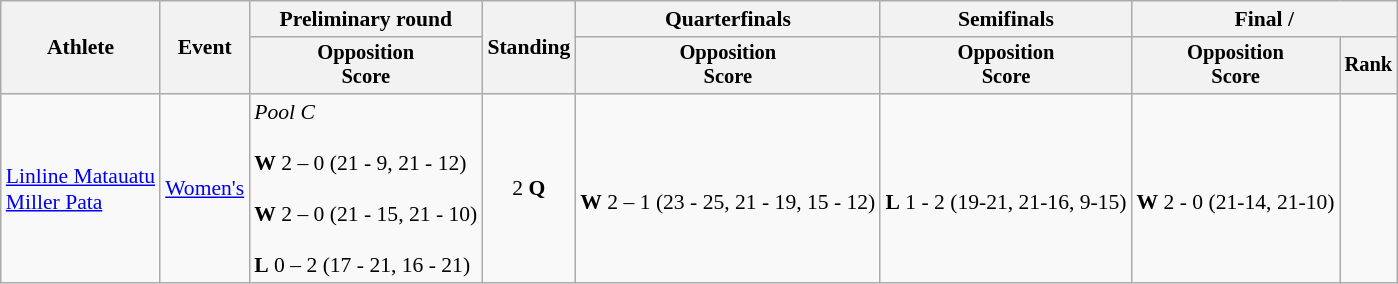<table class=wikitable style="font-size:90%">
<tr>
<th rowspan="2">Athlete</th>
<th rowspan="2">Event</th>
<th>Preliminary round</th>
<th rowspan="2">Standing</th>
<th>Quarterfinals</th>
<th>Semifinals</th>
<th colspan=2>Final / </th>
</tr>
<tr style="font-size:95%">
<th>Opposition<br>Score</th>
<th>Opposition<br>Score</th>
<th>Opposition<br>Score</th>
<th>Opposition<br>Score</th>
<th>Rank</th>
</tr>
<tr align=center>
<td align=left><a href='#'>Linline Matauatu</a><br><a href='#'>Miller Pata</a></td>
<td align=left><a href='#'>Women's</a></td>
<td align=left><em>Pool C</em><br><br><strong>W</strong> 2 – 0 (21 - 9, 21 - 12)<br><br><strong>W</strong> 2 – 0 (21 - 15, 21 - 10)<br><br><strong>L</strong> 0 – 2 (17 - 21, 16 - 21)</td>
<td>2 <strong>Q</strong></td>
<td><br><strong>W</strong> 2 – 1 (23 - 25, 21 - 19, 15 - 12)</td>
<td><br><strong>L</strong> 1 - 2 (19-21, 21-16, 9-15)</td>
<td><br><strong>W</strong> 2 - 0 (21-14, 21-10)</td>
<td></td>
</tr>
</table>
